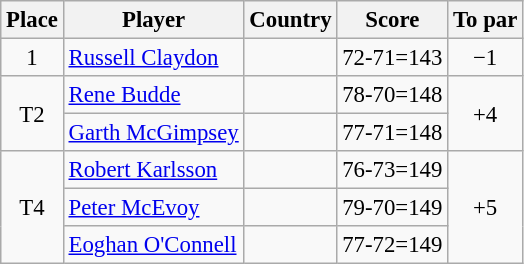<table class="wikitable" style="font-size:95%;">
<tr>
<th>Place</th>
<th>Player</th>
<th>Country</th>
<th>Score</th>
<th>To par</th>
</tr>
<tr>
<td align=center>1</td>
<td><a href='#'>Russell Claydon</a></td>
<td></td>
<td align=center>72-71=143</td>
<td align="center">−1</td>
</tr>
<tr>
<td rowspan="2" align="center">T2</td>
<td><a href='#'>Rene Budde</a></td>
<td></td>
<td align="center">78-70=148</td>
<td rowspan="2" align="center">+4</td>
</tr>
<tr>
<td><a href='#'>Garth McGimpsey</a></td>
<td></td>
<td align="center">77-71=148</td>
</tr>
<tr>
<td rowspan="3" align="center">T4</td>
<td><a href='#'>Robert Karlsson</a></td>
<td></td>
<td align="center">76-73=149</td>
<td rowspan="3" align="center">+5</td>
</tr>
<tr>
<td><a href='#'>Peter McEvoy</a></td>
<td></td>
<td align="center">79-70=149</td>
</tr>
<tr>
<td><a href='#'>Eoghan O'Connell</a></td>
<td></td>
<td>77-72=149</td>
</tr>
</table>
